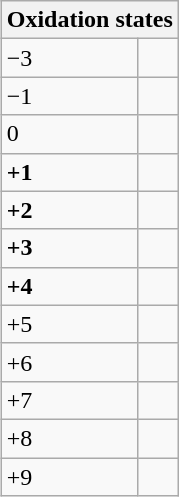<table class="wikitable" style="float:right;margin:1em">
<tr>
<th colspan=2>Oxidation states</th>
</tr>
<tr>
<td>−3</td>
<td></td>
</tr>
<tr>
<td>−1</td>
<td></td>
</tr>
<tr>
<td>0</td>
<td></td>
</tr>
<tr>
<td><strong>+1</strong></td>
<td></td>
</tr>
<tr>
<td><strong>+2</strong></td>
<td></td>
</tr>
<tr>
<td><strong>+3</strong></td>
<td></td>
</tr>
<tr>
<td><strong>+4</strong></td>
<td></td>
</tr>
<tr>
<td>+5</td>
<td></td>
</tr>
<tr>
<td>+6</td>
<td></td>
</tr>
<tr>
<td>+7</td>
<td></td>
</tr>
<tr>
<td>+8</td>
<td></td>
</tr>
<tr>
<td>+9</td>
<td></td>
</tr>
</table>
